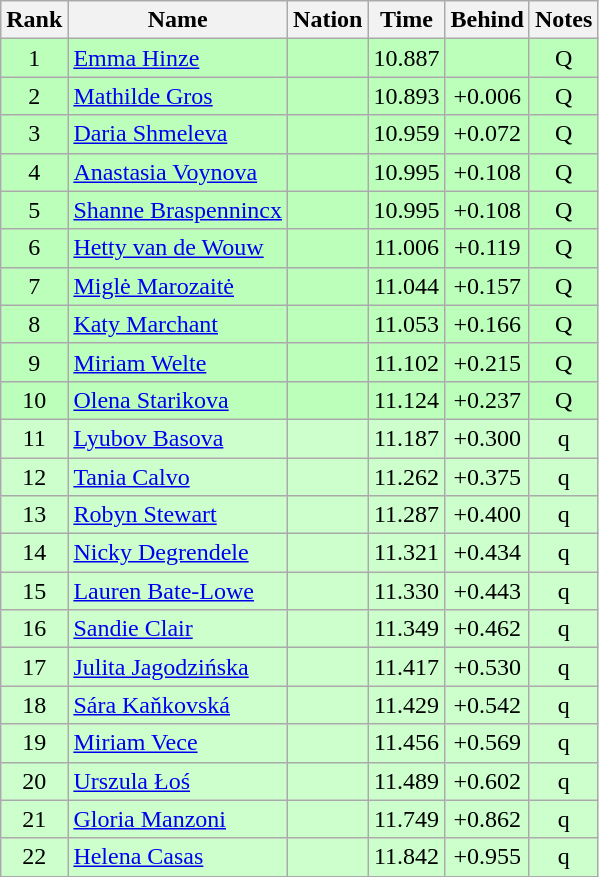<table class="wikitable sortable" style="text-align:center">
<tr>
<th>Rank</th>
<th>Name</th>
<th>Nation</th>
<th>Time</th>
<th>Behind</th>
<th>Notes</th>
</tr>
<tr bgcolor=bbffbb>
<td>1</td>
<td align=left><a href='#'>Emma Hinze</a></td>
<td align=left></td>
<td>10.887</td>
<td></td>
<td>Q</td>
</tr>
<tr bgcolor=bbffbb>
<td>2</td>
<td align=left><a href='#'>Mathilde Gros</a></td>
<td align=left></td>
<td>10.893</td>
<td>+0.006</td>
<td>Q</td>
</tr>
<tr bgcolor=bbffbb>
<td>3</td>
<td align=left><a href='#'>Daria Shmeleva</a></td>
<td align=left></td>
<td>10.959</td>
<td>+0.072</td>
<td>Q</td>
</tr>
<tr bgcolor=bbffbb>
<td>4</td>
<td align=left><a href='#'>Anastasia Voynova</a></td>
<td align=left></td>
<td>10.995</td>
<td>+0.108</td>
<td>Q</td>
</tr>
<tr bgcolor=bbffbb>
<td>5</td>
<td align=left><a href='#'>Shanne Braspennincx</a></td>
<td align=left></td>
<td>10.995</td>
<td>+0.108</td>
<td>Q</td>
</tr>
<tr bgcolor=bbffbb>
<td>6</td>
<td align=left><a href='#'>Hetty van de Wouw</a></td>
<td align=left></td>
<td>11.006</td>
<td>+0.119</td>
<td>Q</td>
</tr>
<tr bgcolor=bbffbb>
<td>7</td>
<td align=left><a href='#'>Miglė Marozaitė</a></td>
<td align=left></td>
<td>11.044</td>
<td>+0.157</td>
<td>Q</td>
</tr>
<tr bgcolor=bbffbb>
<td>8</td>
<td align=left><a href='#'>Katy Marchant</a></td>
<td align=left></td>
<td>11.053</td>
<td>+0.166</td>
<td>Q</td>
</tr>
<tr bgcolor=bbffbb>
<td>9</td>
<td align=left><a href='#'>Miriam Welte</a></td>
<td align=left></td>
<td>11.102</td>
<td>+0.215</td>
<td>Q</td>
</tr>
<tr bgcolor=bbffbb>
<td>10</td>
<td align=left><a href='#'>Olena Starikova</a></td>
<td align=left></td>
<td>11.124</td>
<td>+0.237</td>
<td>Q</td>
</tr>
<tr bgcolor=ccffcc>
<td>11</td>
<td align=left><a href='#'>Lyubov Basova</a></td>
<td align=left></td>
<td>11.187</td>
<td>+0.300</td>
<td>q</td>
</tr>
<tr bgcolor=ccffcc>
<td>12</td>
<td align=left><a href='#'>Tania Calvo</a></td>
<td align=left></td>
<td>11.262</td>
<td>+0.375</td>
<td>q</td>
</tr>
<tr bgcolor=ccffcc>
<td>13</td>
<td align=left><a href='#'>Robyn Stewart</a></td>
<td align=left></td>
<td>11.287</td>
<td>+0.400</td>
<td>q</td>
</tr>
<tr bgcolor=ccffcc>
<td>14</td>
<td align=left><a href='#'>Nicky Degrendele</a></td>
<td align=left></td>
<td>11.321</td>
<td>+0.434</td>
<td>q</td>
</tr>
<tr bgcolor=ccffcc>
<td>15</td>
<td align=left><a href='#'>Lauren Bate-Lowe</a></td>
<td align=left></td>
<td>11.330</td>
<td>+0.443</td>
<td>q</td>
</tr>
<tr bgcolor=ccffcc>
<td>16</td>
<td align=left><a href='#'>Sandie Clair</a></td>
<td align=left></td>
<td>11.349</td>
<td>+0.462</td>
<td>q</td>
</tr>
<tr bgcolor=ccffcc>
<td>17</td>
<td align=left><a href='#'>Julita Jagodzińska</a></td>
<td align=left></td>
<td>11.417</td>
<td>+0.530</td>
<td>q</td>
</tr>
<tr bgcolor=ccffcc>
<td>18</td>
<td align=left><a href='#'>Sára Kaňkovská</a></td>
<td align=left></td>
<td>11.429</td>
<td>+0.542</td>
<td>q</td>
</tr>
<tr bgcolor=ccffcc>
<td>19</td>
<td align=left><a href='#'>Miriam Vece</a></td>
<td align=left></td>
<td>11.456</td>
<td>+0.569</td>
<td>q</td>
</tr>
<tr bgcolor=ccffcc>
<td>20</td>
<td align=left><a href='#'>Urszula Łoś</a></td>
<td align=left></td>
<td>11.489</td>
<td>+0.602</td>
<td>q</td>
</tr>
<tr bgcolor=ccffcc>
<td>21</td>
<td align=left><a href='#'>Gloria Manzoni</a></td>
<td align=left></td>
<td>11.749</td>
<td>+0.862</td>
<td>q</td>
</tr>
<tr bgcolor=ccffcc>
<td>22</td>
<td align=left><a href='#'>Helena Casas</a></td>
<td align=left></td>
<td>11.842</td>
<td>+0.955</td>
<td>q</td>
</tr>
</table>
